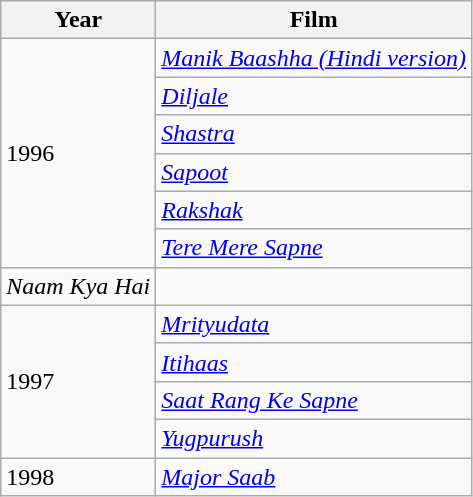<table class="wikitable sortable">
<tr>
<th>Year</th>
<th>Film</th>
</tr>
<tr>
<td rowspan="6">1996</td>
<td><em><a href='#'>Manik Baashha (Hindi version)</a></em></td>
</tr>
<tr>
<td><em><a href='#'>Diljale</a></em></td>
</tr>
<tr>
<td><em><a href='#'>Shastra</a></em></td>
</tr>
<tr>
<td><em><a href='#'>Sapoot</a></em></td>
</tr>
<tr>
<td><em><a href='#'>Rakshak</a></em></td>
</tr>
<tr>
<td><em><a href='#'>Tere Mere Sapne</a></em></td>
</tr>
<tr>
<td><em>Naam Kya Hai</em></td>
</tr>
<tr>
<td rowspan="4">1997</td>
<td><em><a href='#'>Mrityudata</a></em></td>
</tr>
<tr>
<td><em><a href='#'>Itihaas</a></em></td>
</tr>
<tr>
<td><em><a href='#'>Saat Rang Ke Sapne</a></em></td>
</tr>
<tr>
<td><em><a href='#'>Yugpurush</a></em></td>
</tr>
<tr>
<td>1998</td>
<td><em><a href='#'>Major Saab</a></em></td>
</tr>
</table>
